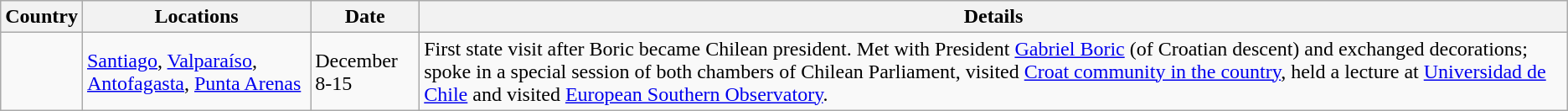<table class="wikitable">
<tr>
<th>Country</th>
<th>Locations</th>
<th>Date</th>
<th>Details</th>
</tr>
<tr>
<td></td>
<td><a href='#'>Santiago</a>, <a href='#'>Valparaíso</a>, <a href='#'>Antofagasta</a>, <a href='#'>Punta Arenas</a></td>
<td>December 8-15</td>
<td>First state visit after Boric became Chilean president. Met with President <a href='#'>Gabriel Boric</a> (of Croatian descent) and exchanged decorations; spoke in a special session of both chambers of Chilean Parliament, visited <a href='#'>Croat community in the country</a>, held a lecture at <a href='#'>Universidad de Chile</a> and visited <a href='#'>European Southern Observatory</a>.</td>
</tr>
</table>
